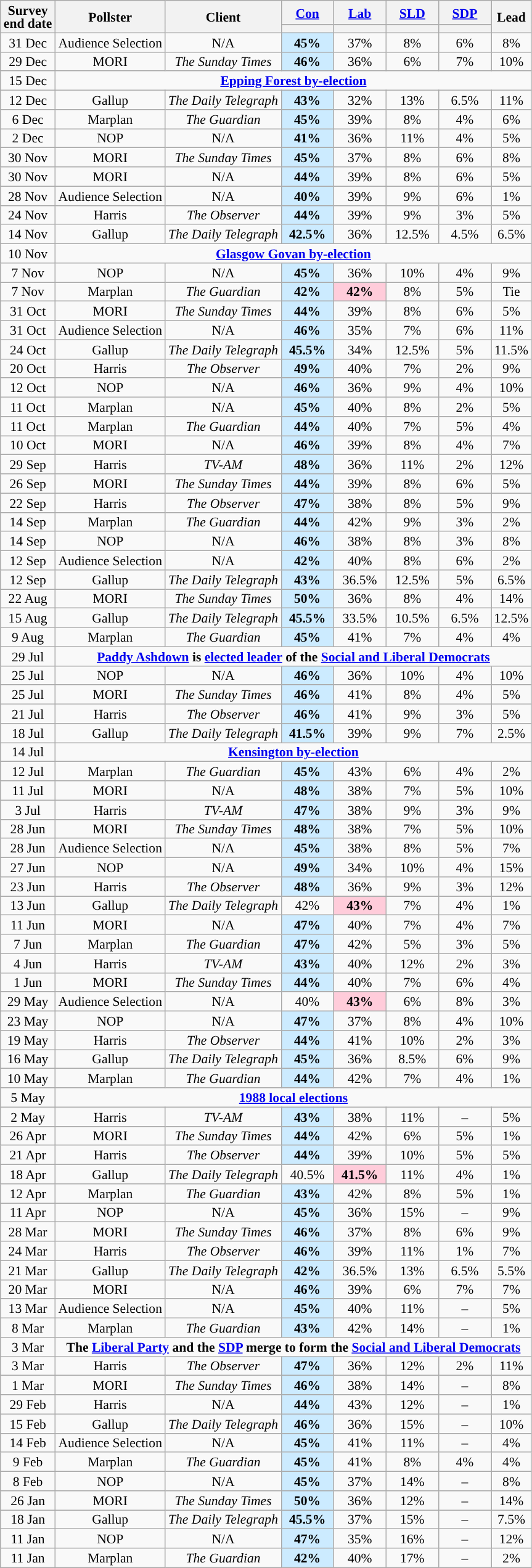<table class="wikitable sortable mw-datatable" style="text-align:center;font-size:90%;line-height:14px;">
<tr>
<th rowspan="2">Survey<br>end date</th>
<th rowspan="2">Pollster</th>
<th rowspan="2">Client</th>
<th class="unsortable" style="width:50px;"><a href='#'>Con</a></th>
<th class="unsortable" style="width:50px;"><a href='#'>Lab</a></th>
<th class="unsortable" style="width:50px;"><a href='#'>SLD</a></th>
<th class="unsortable" style="width:50px;"><a href='#'>SDP</a></th>
<th rowspan="2">Lead</th>
</tr>
<tr>
<th style="background:"></th>
<th style="background:"></th>
<th style="background:"></th>
<th style="background:"></th>
</tr>
<tr>
<td>31 Dec</td>
<td>Audience Selection</td>
<td>N/A</td>
<td style="background:#CCEBFF;"><strong>45%</strong></td>
<td>37%</td>
<td>8%</td>
<td>6%</td>
<td style="background:">8%</td>
</tr>
<tr>
<td>29 Dec</td>
<td>MORI</td>
<td><em>The Sunday Times</em></td>
<td style="background:#CCEBFF;"><strong>46%</strong></td>
<td>36%</td>
<td>6%</td>
<td>7%</td>
<td style="background:">10%</td>
</tr>
<tr>
<td>15 Dec</td>
<td colspan="7"><a href='#'><strong>Epping Forest by-election</strong></a></td>
</tr>
<tr>
<td>12 Dec</td>
<td>Gallup</td>
<td><em>The Daily Telegraph</em></td>
<td style="background:#CCEBFF;"><strong>43%</strong></td>
<td>32%</td>
<td>13%</td>
<td>6.5%</td>
<td style="background:">11%</td>
</tr>
<tr>
<td>6 Dec</td>
<td>Marplan</td>
<td><em>The Guardian</em></td>
<td style="background:#CCEBFF;"><strong>45%</strong></td>
<td>39%</td>
<td>8%</td>
<td>4%</td>
<td style="background:">6%</td>
</tr>
<tr>
<td>2 Dec</td>
<td>NOP</td>
<td>N/A</td>
<td style="background:#CCEBFF;"><strong>41%</strong></td>
<td>36%</td>
<td>11%</td>
<td>4%</td>
<td style="background:">5%</td>
</tr>
<tr>
<td>30 Nov</td>
<td>MORI</td>
<td><em>The Sunday Times</em></td>
<td style="background:#CCEBFF;"><strong>45%</strong></td>
<td>37%</td>
<td>8%</td>
<td>6%</td>
<td style="background:">8%</td>
</tr>
<tr>
<td>30 Nov</td>
<td>MORI</td>
<td>N/A</td>
<td style="background:#CCEBFF;"><strong>44%</strong></td>
<td>39%</td>
<td>8%</td>
<td>6%</td>
<td style="background:">5%</td>
</tr>
<tr>
<td>28 Nov</td>
<td>Audience Selection</td>
<td>N/A</td>
<td style="background:#CCEBFF;"><strong>40%</strong></td>
<td>39%</td>
<td>9%</td>
<td>6%</td>
<td style="background:">1%</td>
</tr>
<tr>
<td>24 Nov</td>
<td>Harris</td>
<td><em>The Observer</em></td>
<td style="background:#CCEBFF;"><strong>44%</strong></td>
<td>39%</td>
<td>9%</td>
<td>3%</td>
<td style="background:">5%</td>
</tr>
<tr>
<td>14 Nov</td>
<td>Gallup</td>
<td><em>The Daily Telegraph</em></td>
<td style="background:#CCEBFF;"><strong>42.5%</strong></td>
<td>36%</td>
<td>12.5%</td>
<td>4.5%</td>
<td style="background:">6.5%</td>
</tr>
<tr>
<td>10 Nov</td>
<td colspan="7"><a href='#'><strong>Glasgow Govan by-election</strong></a></td>
</tr>
<tr>
<td>7 Nov</td>
<td>NOP</td>
<td>N/A</td>
<td style="background:#CCEBFF;"><strong>45%</strong></td>
<td>36%</td>
<td>10%</td>
<td>4%</td>
<td style="background:">9%</td>
</tr>
<tr>
<td>7 Nov</td>
<td>Marplan</td>
<td><em>The Guardian</em></td>
<td style="background:#CCEBFF;"><strong>42%</strong></td>
<td style="background:#FFCCDA;"><strong>42%</strong></td>
<td>8%</td>
<td>5%</td>
<td>Tie</td>
</tr>
<tr>
<td>31 Oct</td>
<td>MORI</td>
<td><em>The Sunday Times</em></td>
<td style="background:#CCEBFF;"><strong>44%</strong></td>
<td>39%</td>
<td>8%</td>
<td>6%</td>
<td style="background:">5%</td>
</tr>
<tr>
<td>31 Oct</td>
<td>Audience Selection</td>
<td>N/A</td>
<td style="background:#CCEBFF;"><strong>46%</strong></td>
<td>35%</td>
<td>7%</td>
<td>6%</td>
<td style="background:">11%</td>
</tr>
<tr>
<td>24 Oct</td>
<td>Gallup</td>
<td><em>The Daily Telegraph</em></td>
<td style="background:#CCEBFF;"><strong>45.5%</strong></td>
<td>34%</td>
<td>12.5%</td>
<td>5%</td>
<td style="background:">11.5%</td>
</tr>
<tr>
<td>20 Oct</td>
<td>Harris</td>
<td><em>The Observer</em></td>
<td style="background:#CCEBFF;"><strong>49%</strong></td>
<td>40%</td>
<td>7%</td>
<td>2%</td>
<td style="background:">9%</td>
</tr>
<tr>
<td>12 Oct</td>
<td>NOP</td>
<td>N/A</td>
<td style="background:#CCEBFF;"><strong>46%</strong></td>
<td>36%</td>
<td>9%</td>
<td>4%</td>
<td style="background:">10%</td>
</tr>
<tr>
<td>11 Oct</td>
<td>Marplan</td>
<td>N/A</td>
<td style="background:#CCEBFF;"><strong>45%</strong></td>
<td>40%</td>
<td>8%</td>
<td>2%</td>
<td style="background:">5%</td>
</tr>
<tr>
<td>11 Oct</td>
<td>Marplan</td>
<td><em>The Guardian</em></td>
<td style="background:#CCEBFF;"><strong>44%</strong></td>
<td>40%</td>
<td>7%</td>
<td>5%</td>
<td style="background:">4%</td>
</tr>
<tr>
<td>10 Oct</td>
<td>MORI</td>
<td>N/A</td>
<td style="background:#CCEBFF;"><strong>46%</strong></td>
<td>39%</td>
<td>8%</td>
<td>4%</td>
<td style="background:">7%</td>
</tr>
<tr>
<td>29 Sep</td>
<td>Harris</td>
<td><em>TV-AM</em></td>
<td style="background:#CCEBFF;"><strong>48%</strong></td>
<td>36%</td>
<td>11%</td>
<td>2%</td>
<td style="background:">12%</td>
</tr>
<tr>
<td>26 Sep</td>
<td>MORI</td>
<td><em>The Sunday Times</em></td>
<td style="background:#CCEBFF;"><strong>44%</strong></td>
<td>39%</td>
<td>8%</td>
<td>6%</td>
<td style="background:">5%</td>
</tr>
<tr>
<td>22 Sep</td>
<td>Harris</td>
<td><em>The Observer</em></td>
<td style="background:#CCEBFF;"><strong>47%</strong></td>
<td>38%</td>
<td>8%</td>
<td>5%</td>
<td style="background:">9%</td>
</tr>
<tr>
<td>14 Sep</td>
<td>Marplan</td>
<td><em>The Guardian</em></td>
<td style="background:#CCEBFF;"><strong>44%</strong></td>
<td>42%</td>
<td>9%</td>
<td>3%</td>
<td style="background:">2%</td>
</tr>
<tr>
<td>14 Sep</td>
<td>NOP</td>
<td>N/A</td>
<td style="background:#CCEBFF;"><strong>46%</strong></td>
<td>38%</td>
<td>8%</td>
<td>3%</td>
<td style="background:">8%</td>
</tr>
<tr>
<td>12 Sep</td>
<td>Audience Selection</td>
<td>N/A</td>
<td style="background:#CCEBFF;"><strong>42%</strong></td>
<td>40%</td>
<td>8%</td>
<td>6%</td>
<td style="background:">2%</td>
</tr>
<tr>
<td>12 Sep</td>
<td>Gallup</td>
<td><em>The Daily Telegraph</em></td>
<td style="background:#CCEBFF;"><strong>43%</strong></td>
<td>36.5%</td>
<td>12.5%</td>
<td>5%</td>
<td style="background:">6.5%</td>
</tr>
<tr>
<td>22 Aug</td>
<td>MORI</td>
<td><em>The Sunday Times</em></td>
<td style="background:#CCEBFF;"><strong>50%</strong></td>
<td>36%</td>
<td>8%</td>
<td>4%</td>
<td style="background:">14%</td>
</tr>
<tr>
<td>15 Aug</td>
<td>Gallup</td>
<td><em>The Daily Telegraph</em></td>
<td style="background:#CCEBFF;"><strong>45.5%</strong></td>
<td>33.5%</td>
<td>10.5%</td>
<td>6.5%</td>
<td style="background:">12.5%</td>
</tr>
<tr>
<td>9 Aug</td>
<td>Marplan</td>
<td><em>The Guardian</em></td>
<td style="background:#CCEBFF;"><strong>45%</strong></td>
<td>41%</td>
<td>7%</td>
<td>4%</td>
<td style="background:">4%</td>
</tr>
<tr>
<td>29 Jul</td>
<td colspan="7"><strong><a href='#'>Paddy Ashdown</a> is <a href='#'>elected leader</a> of the <a href='#'>Social and Liberal Democrats</a></strong></td>
</tr>
<tr>
<td>25 Jul</td>
<td>NOP</td>
<td>N/A</td>
<td style="background:#CCEBFF;"><strong>46%</strong></td>
<td>36%</td>
<td>10%</td>
<td>4%</td>
<td style="background:">10%</td>
</tr>
<tr>
<td>25 Jul</td>
<td>MORI</td>
<td><em>The Sunday Times</em></td>
<td style="background:#CCEBFF;"><strong>46%</strong></td>
<td>41%</td>
<td>8%</td>
<td>4%</td>
<td style="background:">5%</td>
</tr>
<tr>
<td>21 Jul</td>
<td>Harris</td>
<td><em>The Observer</em></td>
<td style="background:#CCEBFF;"><strong>46%</strong></td>
<td>41%</td>
<td>9%</td>
<td>3%</td>
<td style="background:">5%</td>
</tr>
<tr>
<td>18 Jul</td>
<td>Gallup</td>
<td><em>The Daily Telegraph</em></td>
<td style="background:#CCEBFF;"><strong>41.5%</strong></td>
<td>39%</td>
<td>9%</td>
<td>7%</td>
<td style="background:">2.5%</td>
</tr>
<tr>
<td>14 Jul</td>
<td colspan="7"><a href='#'><strong>Kensington by-election</strong></a></td>
</tr>
<tr>
<td>12 Jul</td>
<td>Marplan</td>
<td><em>The Guardian</em></td>
<td style="background:#CCEBFF;"><strong>45%</strong></td>
<td>43%</td>
<td>6%</td>
<td>4%</td>
<td style="background:">2%</td>
</tr>
<tr>
<td>11 Jul</td>
<td>MORI</td>
<td>N/A</td>
<td style="background:#CCEBFF;"><strong>48%</strong></td>
<td>38%</td>
<td>7%</td>
<td>5%</td>
<td style="background:">10%</td>
</tr>
<tr>
<td>3 Jul</td>
<td>Harris</td>
<td><em>TV-AM</em></td>
<td style="background:#CCEBFF;"><strong>47%</strong></td>
<td>38%</td>
<td>9%</td>
<td>3%</td>
<td style="background:">9%</td>
</tr>
<tr>
<td>28 Jun</td>
<td>MORI</td>
<td><em>The Sunday Times</em></td>
<td style="background:#CCEBFF;"><strong>48%</strong></td>
<td>38%</td>
<td>7%</td>
<td>5%</td>
<td style="background:">10%</td>
</tr>
<tr>
<td>28 Jun</td>
<td>Audience Selection</td>
<td>N/A</td>
<td style="background:#CCEBFF;"><strong>45%</strong></td>
<td>38%</td>
<td>8%</td>
<td>5%</td>
<td style="background:">7%</td>
</tr>
<tr>
<td>27 Jun</td>
<td>NOP</td>
<td>N/A</td>
<td style="background:#CCEBFF;"><strong>49%</strong></td>
<td>34%</td>
<td>10%</td>
<td>4%</td>
<td style="background:">15%</td>
</tr>
<tr>
<td>23 Jun</td>
<td>Harris</td>
<td><em>The Observer</em></td>
<td style="background:#CCEBFF;"><strong>48%</strong></td>
<td>36%</td>
<td>9%</td>
<td>3%</td>
<td style="background:">12%</td>
</tr>
<tr>
<td>13 Jun</td>
<td>Gallup</td>
<td><em>The Daily Telegraph</em></td>
<td>42%</td>
<td style="background:#FFCCDA;"><strong>43%</strong></td>
<td>7%</td>
<td>4%</td>
<td style="background:">1%</td>
</tr>
<tr>
<td>11 Jun</td>
<td>MORI</td>
<td>N/A</td>
<td style="background:#CCEBFF;"><strong>47%</strong></td>
<td>40%</td>
<td>7%</td>
<td>4%</td>
<td style="background:">7%</td>
</tr>
<tr>
<td>7 Jun</td>
<td>Marplan</td>
<td><em>The Guardian</em></td>
<td style="background:#CCEBFF;"><strong>47%</strong></td>
<td>42%</td>
<td>5%</td>
<td>3%</td>
<td style="background:">5%</td>
</tr>
<tr>
<td>4 Jun</td>
<td>Harris</td>
<td><em>TV-AM</em></td>
<td style="background:#CCEBFF;"><strong>43%</strong></td>
<td>40%</td>
<td>12%</td>
<td>2%</td>
<td style="background:">3%</td>
</tr>
<tr>
<td>1 Jun</td>
<td>MORI</td>
<td><em>The Sunday Times</em></td>
<td style="background:#CCEBFF;"><strong>44%</strong></td>
<td>40%</td>
<td>7%</td>
<td>6%</td>
<td style="background:">4%</td>
</tr>
<tr>
<td>29 May</td>
<td>Audience Selection</td>
<td>N/A</td>
<td>40%</td>
<td style="background:#FFCCDA;"><strong>43%</strong></td>
<td>6%</td>
<td>8%</td>
<td style="background:">3%</td>
</tr>
<tr>
<td>23 May</td>
<td>NOP</td>
<td>N/A</td>
<td style="background:#CCEBFF;"><strong>47%</strong></td>
<td>37%</td>
<td>8%</td>
<td>4%</td>
<td style="background:">10%</td>
</tr>
<tr>
<td>19 May</td>
<td>Harris</td>
<td><em>The Observer</em></td>
<td style="background:#CCEBFF;"><strong>44%</strong></td>
<td>41%</td>
<td>10%</td>
<td>2%</td>
<td style="background:">3%</td>
</tr>
<tr>
<td>16 May</td>
<td>Gallup</td>
<td><em>The Daily Telegraph</em></td>
<td style="background:#CCEBFF;"><strong>45%</strong></td>
<td>36%</td>
<td>8.5%</td>
<td>6%</td>
<td style="background:">9%</td>
</tr>
<tr>
<td>10 May</td>
<td>Marplan</td>
<td><em>The Guardian</em></td>
<td style="background:#CCEBFF;"><strong>44%</strong></td>
<td>42%</td>
<td>7%</td>
<td>4%</td>
<td style="background:">1%</td>
</tr>
<tr>
<td>5 May</td>
<td colspan="7"><a href='#'><strong>1988 local elections</strong></a></td>
</tr>
<tr>
<td>2 May</td>
<td>Harris</td>
<td><em>TV-AM</em></td>
<td style="background:#CCEBFF;"><strong>43%</strong></td>
<td>38%</td>
<td>11%</td>
<td>–</td>
<td style="background:">5%</td>
</tr>
<tr>
<td>26 Apr</td>
<td>MORI</td>
<td><em>The Sunday Times</em></td>
<td style="background:#CCEBFF;"><strong>44%</strong></td>
<td>42%</td>
<td>6%</td>
<td>5%</td>
<td style="background:">1%</td>
</tr>
<tr>
<td>21 Apr</td>
<td>Harris</td>
<td><em>The Observer</em></td>
<td style="background:#CCEBFF;"><strong>44%</strong></td>
<td>39%</td>
<td>10%</td>
<td>5%</td>
<td style="background:">5%</td>
</tr>
<tr>
<td>18 Apr</td>
<td>Gallup</td>
<td><em>The Daily Telegraph</em></td>
<td>40.5%</td>
<td style="background:#FFCCDA;"><strong>41.5%</strong></td>
<td>11%</td>
<td>4%</td>
<td style="background:">1%</td>
</tr>
<tr>
<td>12 Apr</td>
<td>Marplan</td>
<td><em>The Guardian</em></td>
<td style="background:#CCEBFF;"><strong>43%</strong></td>
<td>42%</td>
<td>8%</td>
<td>5%</td>
<td style="background:">1%</td>
</tr>
<tr>
<td>11 Apr</td>
<td>NOP</td>
<td>N/A</td>
<td style="background:#CCEBFF;"><strong>45%</strong></td>
<td>36%</td>
<td>15%</td>
<td>–</td>
<td style="background:">9%</td>
</tr>
<tr>
<td>28 Mar</td>
<td>MORI</td>
<td><em>The Sunday Times</em></td>
<td style="background:#CCEBFF;"><strong>46%</strong></td>
<td>37%</td>
<td>8%</td>
<td>6%</td>
<td style="background:">9%</td>
</tr>
<tr>
<td>24 Mar</td>
<td>Harris</td>
<td><em>The Observer</em></td>
<td style="background:#CCEBFF;"><strong>46%</strong></td>
<td>39%</td>
<td>11%</td>
<td>1%</td>
<td style="background:">7%</td>
</tr>
<tr>
<td>21 Mar</td>
<td>Gallup</td>
<td><em>The Daily Telegraph</em></td>
<td style="background:#CCEBFF;"><strong>42%</strong></td>
<td>36.5%</td>
<td>13%</td>
<td>6.5%</td>
<td style="background:">5.5%</td>
</tr>
<tr>
<td>20 Mar</td>
<td>MORI</td>
<td>N/A</td>
<td style="background:#CCEBFF;"><strong>46%</strong></td>
<td>39%</td>
<td>6%</td>
<td>7%</td>
<td style="background:">7%</td>
</tr>
<tr>
<td>13 Mar</td>
<td>Audience Selection</td>
<td>N/A</td>
<td style="background:#CCEBFF;"><strong>45%</strong></td>
<td>40%</td>
<td>11%</td>
<td>–</td>
<td style="background:">5%</td>
</tr>
<tr>
<td>8 Mar</td>
<td>Marplan</td>
<td><em>The Guardian</em></td>
<td style="background:#CCEBFF;"><strong>43%</strong></td>
<td>42%</td>
<td>14%</td>
<td>–</td>
<td style="background:">1%</td>
</tr>
<tr>
<td>3 Mar</td>
<td colspan="7" style="font-weight:bold;">The <a href='#'>Liberal Party</a> and the <a href='#'>SDP</a> merge to form the <a href='#'>Social and Liberal Democrats</a></td>
</tr>
<tr>
<td>3 Mar</td>
<td>Harris</td>
<td><em>The Observer</em></td>
<td style="background:#CCEBFF;"><strong>47%</strong></td>
<td>36%</td>
<td>12%</td>
<td>2%</td>
<td style="background:">11%</td>
</tr>
<tr>
<td>1 Mar</td>
<td>MORI</td>
<td><em>The Sunday Times</em></td>
<td style="background:#CCEBFF;"><strong>46%</strong></td>
<td>38%</td>
<td>14%</td>
<td>–</td>
<td style="background:">8%</td>
</tr>
<tr>
<td>29 Feb</td>
<td>Harris</td>
<td>N/A</td>
<td style="background:#CCEBFF;"><strong>44%</strong></td>
<td>43%</td>
<td>12%</td>
<td>–</td>
<td style="background:">1%</td>
</tr>
<tr>
<td>15 Feb</td>
<td>Gallup</td>
<td><em>The Daily Telegraph</em></td>
<td style="background:#CCEBFF;"><strong>46%</strong></td>
<td>36%</td>
<td>15%</td>
<td>–</td>
<td style="background:">10%</td>
</tr>
<tr>
<td>14 Feb</td>
<td>Audience Selection</td>
<td>N/A</td>
<td style="background:#CCEBFF;"><strong>45%</strong></td>
<td>41%</td>
<td>11%</td>
<td>–</td>
<td style="background:">4%</td>
</tr>
<tr>
<td>9 Feb</td>
<td>Marplan</td>
<td><em>The Guardian</em></td>
<td style="background:#CCEBFF;"><strong>45%</strong></td>
<td>41%</td>
<td>8%</td>
<td>4%</td>
<td style="background:">4%</td>
</tr>
<tr>
<td>8 Feb</td>
<td>NOP</td>
<td>N/A</td>
<td style="background:#CCEBFF;"><strong>45%</strong></td>
<td>37%</td>
<td>14%</td>
<td>–</td>
<td style="background:">8%</td>
</tr>
<tr>
<td>26 Jan</td>
<td>MORI</td>
<td><em>The Sunday Times</em></td>
<td style="background:#CCEBFF;"><strong>50%</strong></td>
<td>36%</td>
<td>12%</td>
<td>–</td>
<td style="background:">14%</td>
</tr>
<tr>
<td>18 Jan</td>
<td>Gallup</td>
<td><em>The Daily Telegraph</em></td>
<td style="background:#CCEBFF;"><strong>45.5%</strong></td>
<td>37%</td>
<td>15%</td>
<td>–</td>
<td style="background:">7.5%</td>
</tr>
<tr>
<td>11 Jan</td>
<td>NOP</td>
<td>N/A</td>
<td style="background:#CCEBFF;"><strong>47%</strong></td>
<td>35%</td>
<td>16%</td>
<td>–</td>
<td style="background:">12%</td>
</tr>
<tr>
<td>11 Jan</td>
<td>Marplan</td>
<td><em>The Guardian</em></td>
<td style="background:#CCEBFF;"><strong>42%</strong></td>
<td>40%</td>
<td>17%</td>
<td>–</td>
<td style="background:">2%</td>
</tr>
</table>
